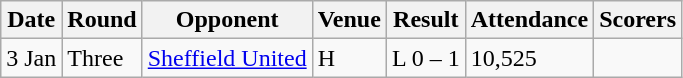<table class="wikitable">
<tr>
<th>Date</th>
<th>Round</th>
<th>Opponent</th>
<th>Venue</th>
<th>Result</th>
<th>Attendance</th>
<th>Scorers</th>
</tr>
<tr>
<td>3 Jan</td>
<td>Three</td>
<td><a href='#'>Sheffield United</a></td>
<td>H</td>
<td>L 0 – 1</td>
<td>10,525</td>
<td></td>
</tr>
</table>
